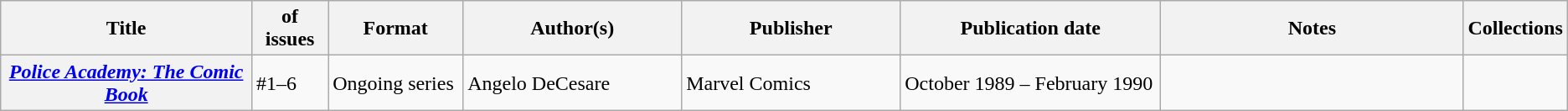<table class="wikitable">
<tr>
<th>Title</th>
<th style="width:40pt"> of issues</th>
<th style="width:75pt">Format</th>
<th style="width:125pt">Author(s)</th>
<th style="width:125pt">Publisher</th>
<th style="width:150pt">Publication date</th>
<th style="width:175pt">Notes</th>
<th>Collections</th>
</tr>
<tr>
<th><em><a href='#'>Police Academy: The Comic Book</a></em></th>
<td>#1–6</td>
<td>Ongoing series</td>
<td>Angelo DeCesare</td>
<td>Marvel Comics</td>
<td>October 1989 – February 1990</td>
<td></td>
<td></td>
</tr>
</table>
